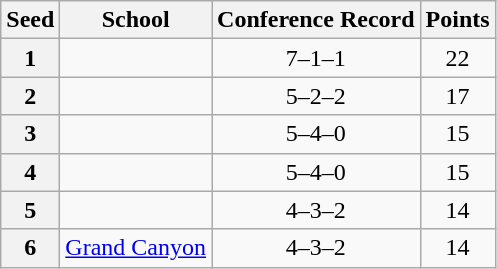<table class="wikitable" style="text-align:center">
<tr>
<th>Seed</th>
<th>School</th>
<th>Conference Record</th>
<th>Points</th>
</tr>
<tr>
<th>1</th>
<td></td>
<td>7–1–1</td>
<td>22</td>
</tr>
<tr>
<th>2</th>
<td></td>
<td>5–2–2</td>
<td>17</td>
</tr>
<tr>
<th>3</th>
<td></td>
<td>5–4–0</td>
<td>15</td>
</tr>
<tr>
<th>4</th>
<td></td>
<td>5–4–0</td>
<td>15</td>
</tr>
<tr>
<th>5</th>
<td></td>
<td>4–3–2</td>
<td>14</td>
</tr>
<tr>
<th>6</th>
<td><a href='#'>Grand Canyon</a></td>
<td>4–3–2</td>
<td>14</td>
</tr>
</table>
